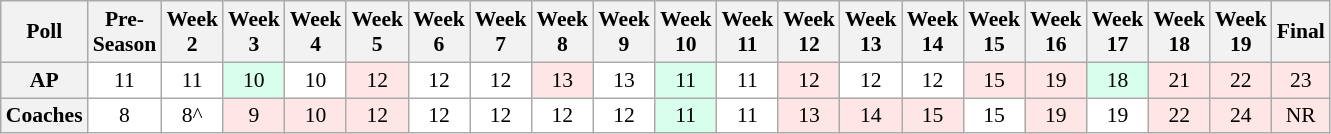<table class="wikitable" style="white-space:nowrap;font-size:90%">
<tr>
<th>Poll</th>
<th>Pre-<br>Season</th>
<th>Week<br>2</th>
<th>Week<br>3</th>
<th>Week<br>4</th>
<th>Week<br>5</th>
<th>Week<br>6</th>
<th>Week<br>7</th>
<th>Week<br>8</th>
<th>Week<br>9</th>
<th>Week<br>10</th>
<th>Week<br>11</th>
<th>Week<br>12</th>
<th>Week<br>13</th>
<th>Week<br>14</th>
<th>Week<br>15</th>
<th>Week<br>16</th>
<th>Week<br>17</th>
<th>Week<br>18</th>
<th>Week<br>19</th>
<th>Final</th>
</tr>
<tr style="text-align:center;">
<th>AP</th>
<td style="background:#FFFFFF;">11</td>
<td style="background:#FFFFFF;">11</td>
<td style="background:#D8FFEB;">10</td>
<td style="background:#FFFFFF;">10</td>
<td style="background:#FFE6E6;">12</td>
<td style="background:#FFFFFF;">12</td>
<td style="background:#FFFFFF;">12</td>
<td style="background:#FFE6E6;">13</td>
<td style="background:#FFFFFF;">13</td>
<td style="background:#D8FFEB;">11</td>
<td style="background:#FFFFFF;">11</td>
<td style="background:#FFE6E6;">12</td>
<td style="background:#FFFFFF;">12</td>
<td style="background:#FFFFFF;">12</td>
<td style="background:#FFE6E6;">15</td>
<td style="background:#FFE6E6;">19</td>
<td style="background:#D8FFEB;">18</td>
<td style="background:#FFE6E6;">21</td>
<td style="background:#FFE6E6;">22</td>
<td style="background:#FFE6E6;">23</td>
</tr>
<tr style="text-align:center;">
<th>Coaches</th>
<td style="background:#FFFFFF;">8</td>
<td style="background:#FFFFFF;">8^</td>
<td style="background:#FFE6E6;">9</td>
<td style="background:#FFE6E6;">10</td>
<td style="background:#FFE6E6;">12</td>
<td style="background:#FFFFFF;">12</td>
<td style="background:#FFFFFF;">12</td>
<td style="background:#FFFFFF;">12</td>
<td style="background:#FFFFFF;">12</td>
<td style="background:#D8FFEB;">11</td>
<td style="background:#FFFFFF;">11</td>
<td style="background:#FFE6E6;">13</td>
<td style="background:#FFE6E6;">14</td>
<td style="background:#FFE6E6;">15</td>
<td style="background:#FFFFFF;">15</td>
<td style="background:#FFE6E6;">19</td>
<td style="background:#FFFFFF;">19</td>
<td style="background:#FFE6E6;">22</td>
<td style="background:#FFE6E6;">24</td>
<td style="background:#FFE6E6;">NR</td>
</tr>
</table>
